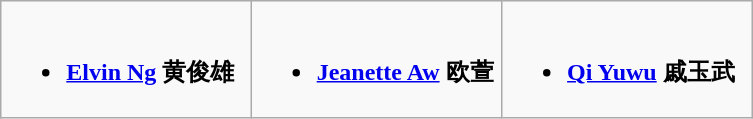<table class=wikitable>
<tr>
<td valign="top" width="33%"><br><ul><li><strong><a href='#'>Elvin Ng</a> 黄俊雄</strong></li></ul></td>
<td valign="top" width="33%"><br><ul><li><strong><a href='#'>Jeanette Aw</a> 欧萱</strong></li></ul></td>
<td valign="top" width="33%"><br><ul><li><strong><a href='#'>Qi Yuwu</a> 戚玉武</strong></li></ul></td>
</tr>
</table>
